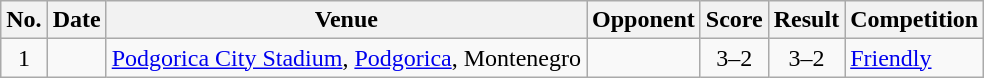<table class="wikitable sortable">
<tr>
<th scope="col">No.</th>
<th scope="col">Date</th>
<th scope="col">Venue</th>
<th scope="col">Opponent</th>
<th scope="col">Score</th>
<th scope="col">Result</th>
<th scope="col">Competition</th>
</tr>
<tr>
<td style="text-align:center">1</td>
<td></td>
<td><a href='#'>Podgorica City Stadium</a>, <a href='#'>Podgorica</a>, Montenegro</td>
<td></td>
<td style="text-align:center">3–2</td>
<td style="text-align:center">3–2</td>
<td><a href='#'>Friendly</a></td>
</tr>
</table>
